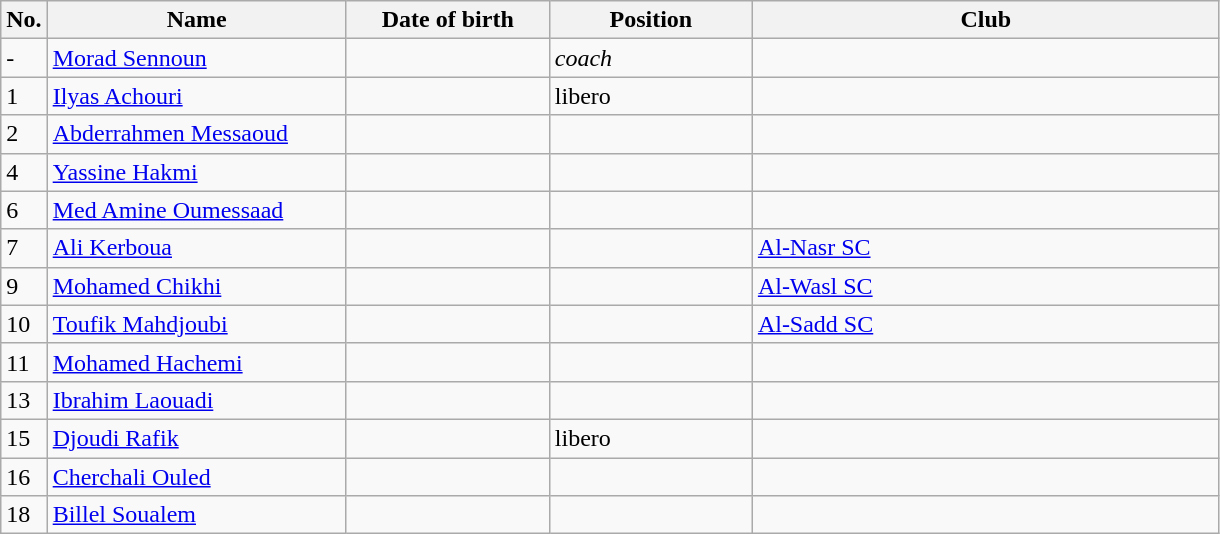<table class=wikitable sortable style=font-size:100%; text-align:center;>
<tr>
<th>No.</th>
<th style=width:12em>Name</th>
<th style=width:8em>Date of birth</th>
<th style=width:8em>Position</th>
<th style=width:19em>Club</th>
</tr>
<tr>
<td>-</td>
<td><a href='#'>Morad Sennoun</a></td>
<td></td>
<td><em>coach</em></td>
<td></td>
</tr>
<tr>
<td>1</td>
<td><a href='#'>Ilyas Achouri</a></td>
<td></td>
<td>libero</td>
<td></td>
</tr>
<tr>
<td>2</td>
<td><a href='#'>Abderrahmen Messaoud</a></td>
<td></td>
<td></td>
<td></td>
</tr>
<tr>
<td>4</td>
<td><a href='#'>Yassine Hakmi</a></td>
<td></td>
<td></td>
<td></td>
</tr>
<tr>
<td>6</td>
<td><a href='#'>Med Amine Oumessaad</a></td>
<td></td>
<td></td>
<td></td>
</tr>
<tr>
<td>7</td>
<td><a href='#'>Ali Kerboua </a></td>
<td></td>
<td></td>
<td> <a href='#'>Al-Nasr SC</a></td>
</tr>
<tr>
<td>9</td>
<td><a href='#'>Mohamed Chikhi</a></td>
<td></td>
<td></td>
<td> <a href='#'>Al-Wasl SC</a></td>
</tr>
<tr>
<td>10</td>
<td><a href='#'>Toufik Mahdjoubi</a></td>
<td></td>
<td></td>
<td> <a href='#'>Al-Sadd SC</a></td>
</tr>
<tr>
<td>11</td>
<td><a href='#'>Mohamed Hachemi</a></td>
<td></td>
<td></td>
<td></td>
</tr>
<tr>
<td>13</td>
<td><a href='#'>Ibrahim Laouadi</a></td>
<td></td>
<td></td>
<td></td>
</tr>
<tr>
<td>15</td>
<td><a href='#'>Djoudi Rafik</a></td>
<td></td>
<td>libero</td>
<td></td>
</tr>
<tr>
<td>16</td>
<td><a href='#'>Cherchali Ouled</a></td>
<td></td>
<td></td>
<td></td>
</tr>
<tr>
<td>18</td>
<td><a href='#'>Billel Soualem</a></td>
<td></td>
<td></td>
<td></td>
</tr>
</table>
